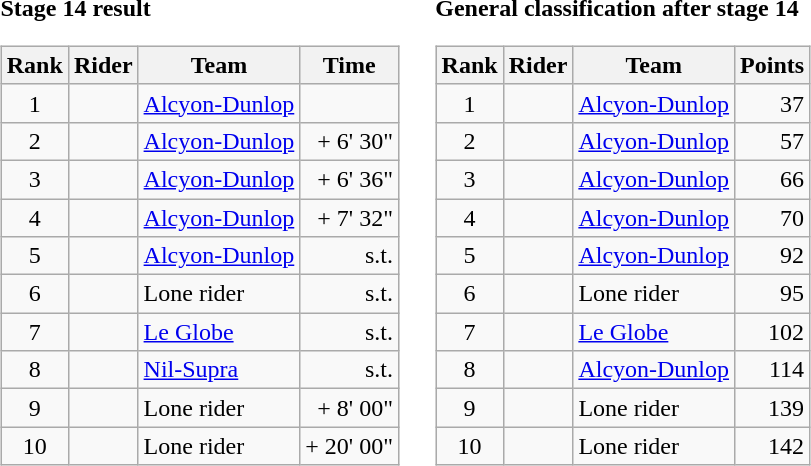<table>
<tr>
<td><strong>Stage 14 result</strong><br><table class="wikitable">
<tr>
<th scope="col">Rank</th>
<th scope="col">Rider</th>
<th scope="col">Team</th>
<th scope="col">Time</th>
</tr>
<tr>
<td style="text-align:center;">1</td>
<td></td>
<td><a href='#'>Alcyon-Dunlop</a></td>
<td style="text-align:right;"></td>
</tr>
<tr>
<td style="text-align:center;">2</td>
<td></td>
<td><a href='#'>Alcyon-Dunlop</a></td>
<td style="text-align:right;">+ 6' 30"</td>
</tr>
<tr>
<td style="text-align:center;">3</td>
<td></td>
<td><a href='#'>Alcyon-Dunlop</a></td>
<td style="text-align:right;">+ 6' 36"</td>
</tr>
<tr>
<td style="text-align:center;">4</td>
<td></td>
<td><a href='#'>Alcyon-Dunlop</a></td>
<td style="text-align:right;">+ 7' 32"</td>
</tr>
<tr>
<td style="text-align:center;">5</td>
<td></td>
<td><a href='#'>Alcyon-Dunlop</a></td>
<td style="text-align:right;">s.t.</td>
</tr>
<tr>
<td style="text-align:center;">6</td>
<td></td>
<td>Lone rider</td>
<td style="text-align:right;">s.t.</td>
</tr>
<tr>
<td style="text-align:center;">7</td>
<td></td>
<td><a href='#'>Le Globe</a></td>
<td style="text-align:right;">s.t.</td>
</tr>
<tr>
<td style="text-align:center;">8</td>
<td></td>
<td><a href='#'>Nil-Supra</a></td>
<td style="text-align:right;">s.t.</td>
</tr>
<tr>
<td style="text-align:center;">9</td>
<td></td>
<td>Lone rider</td>
<td style="text-align:right;">+ 8' 00"</td>
</tr>
<tr>
<td style="text-align:center;">10</td>
<td></td>
<td>Lone rider</td>
<td style="text-align:right;">+ 20' 00"</td>
</tr>
</table>
</td>
<td></td>
<td><strong>General classification after stage 14</strong><br><table class="wikitable">
<tr>
<th scope="col">Rank</th>
<th scope="col">Rider</th>
<th scope="col">Team</th>
<th scope="col">Points</th>
</tr>
<tr>
<td style="text-align:center;">1</td>
<td></td>
<td><a href='#'>Alcyon-Dunlop</a></td>
<td style="text-align:right;">37</td>
</tr>
<tr>
<td style="text-align:center;">2</td>
<td></td>
<td><a href='#'>Alcyon-Dunlop</a></td>
<td style="text-align:right;">57</td>
</tr>
<tr>
<td style="text-align:center;">3</td>
<td></td>
<td><a href='#'>Alcyon-Dunlop</a></td>
<td style="text-align:right;">66</td>
</tr>
<tr>
<td style="text-align:center;">4</td>
<td></td>
<td><a href='#'>Alcyon-Dunlop</a></td>
<td style="text-align:right;">70</td>
</tr>
<tr>
<td style="text-align:center;">5</td>
<td></td>
<td><a href='#'>Alcyon-Dunlop</a></td>
<td style="text-align:right;">92</td>
</tr>
<tr>
<td style="text-align:center;">6</td>
<td></td>
<td>Lone rider</td>
<td style="text-align:right;">95</td>
</tr>
<tr>
<td style="text-align:center;">7</td>
<td></td>
<td><a href='#'>Le Globe</a></td>
<td style="text-align:right;">102</td>
</tr>
<tr>
<td style="text-align:center;">8</td>
<td></td>
<td><a href='#'>Alcyon-Dunlop</a></td>
<td style="text-align:right;">114</td>
</tr>
<tr>
<td style="text-align:center;">9</td>
<td></td>
<td>Lone rider</td>
<td style="text-align:right;">139</td>
</tr>
<tr>
<td style="text-align:center;">10</td>
<td></td>
<td>Lone rider</td>
<td style="text-align:right;">142</td>
</tr>
</table>
</td>
</tr>
</table>
